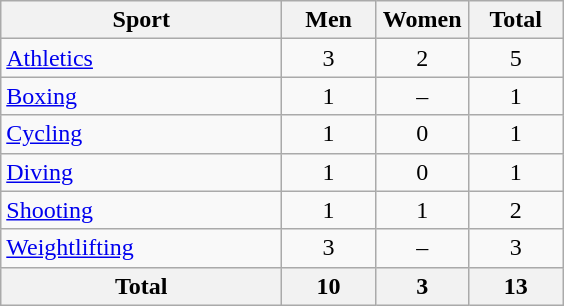<table class="wikitable sortable" style="text-align:center;">
<tr>
<th width=180>Sport</th>
<th width=55>Men</th>
<th width=55>Women</th>
<th width=55>Total</th>
</tr>
<tr>
<td align=left><a href='#'>Athletics</a></td>
<td>3</td>
<td>2</td>
<td>5</td>
</tr>
<tr>
<td align=left><a href='#'>Boxing</a></td>
<td>1</td>
<td>–</td>
<td>1</td>
</tr>
<tr>
<td align=left><a href='#'>Cycling</a></td>
<td>1</td>
<td>0</td>
<td>1</td>
</tr>
<tr>
<td align=left><a href='#'>Diving</a></td>
<td>1</td>
<td>0</td>
<td>1</td>
</tr>
<tr>
<td align=left><a href='#'>Shooting</a></td>
<td>1</td>
<td>1</td>
<td>2</td>
</tr>
<tr>
<td align=left><a href='#'>Weightlifting</a></td>
<td>3</td>
<td>–</td>
<td>3</td>
</tr>
<tr>
<th>Total</th>
<th>10</th>
<th>3</th>
<th>13</th>
</tr>
</table>
